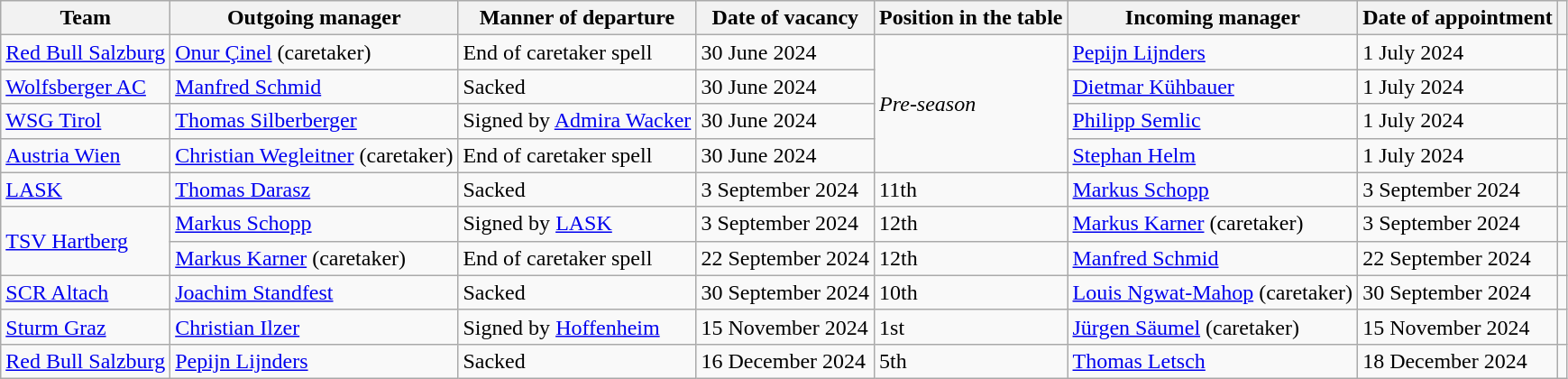<table class="wikitable sortable">
<tr>
<th>Team</th>
<th>Outgoing manager</th>
<th>Manner of departure</th>
<th>Date of vacancy</th>
<th>Position in the table</th>
<th>Incoming manager</th>
<th>Date of appointment</th>
<th></th>
</tr>
<tr>
<td><a href='#'>Red Bull Salzburg</a></td>
<td> <a href='#'>Onur Çinel</a> (caretaker)</td>
<td>End of caretaker spell</td>
<td>30 June 2024</td>
<td rowspan="4"><em>Pre-season</em></td>
<td> <a href='#'>Pepijn Lijnders</a></td>
<td>1 July 2024</td>
<td></td>
</tr>
<tr>
<td><a href='#'>Wolfsberger AC</a></td>
<td> <a href='#'>Manfred Schmid</a></td>
<td>Sacked</td>
<td>30 June 2024</td>
<td> <a href='#'>Dietmar Kühbauer</a></td>
<td>1 July 2024</td>
<td> </td>
</tr>
<tr>
<td><a href='#'>WSG Tirol</a></td>
<td> <a href='#'>Thomas Silberberger</a></td>
<td>Signed by <a href='#'>Admira Wacker</a></td>
<td>30 June 2024</td>
<td> <a href='#'>Philipp Semlic</a></td>
<td>1 July 2024</td>
<td></td>
</tr>
<tr>
<td><a href='#'>Austria Wien</a></td>
<td> <a href='#'>Christian Wegleitner</a> (caretaker)</td>
<td>End of caretaker spell</td>
<td>30 June 2024</td>
<td> <a href='#'>Stephan Helm</a></td>
<td>1 July 2024</td>
<td></td>
</tr>
<tr>
<td><a href='#'>LASK</a></td>
<td> <a href='#'>Thomas Darasz</a></td>
<td>Sacked</td>
<td>3 September 2024</td>
<td>11th</td>
<td> <a href='#'>Markus Schopp</a></td>
<td>3 September 2024</td>
<td></td>
</tr>
<tr>
<td rowspan="2"><a href='#'>TSV Hartberg</a></td>
<td> <a href='#'>Markus Schopp</a></td>
<td>Signed by <a href='#'>LASK</a></td>
<td>3 September 2024</td>
<td>12th</td>
<td> <a href='#'>Markus Karner</a> (caretaker)</td>
<td>3 September 2024</td>
<td></td>
</tr>
<tr>
<td> <a href='#'>Markus Karner</a> (caretaker)</td>
<td>End of caretaker spell</td>
<td>22 September 2024</td>
<td>12th</td>
<td> <a href='#'>Manfred Schmid</a></td>
<td>22 September 2024</td>
<td></td>
</tr>
<tr>
<td><a href='#'>SCR Altach</a></td>
<td> <a href='#'>Joachim Standfest</a></td>
<td>Sacked</td>
<td>30 September 2024</td>
<td>10th</td>
<td> <a href='#'>Louis Ngwat-Mahop</a> (caretaker)</td>
<td>30 September 2024</td>
<td></td>
</tr>
<tr>
<td><a href='#'>Sturm Graz</a></td>
<td> <a href='#'>Christian Ilzer</a></td>
<td>Signed by <a href='#'>Hoffenheim</a></td>
<td>15 November 2024</td>
<td>1st</td>
<td> <a href='#'>Jürgen Säumel</a> (caretaker)</td>
<td>15 November 2024</td>
<td></td>
</tr>
<tr>
<td><a href='#'>Red Bull Salzburg</a></td>
<td> <a href='#'>Pepijn Lijnders</a></td>
<td>Sacked</td>
<td>16 December 2024</td>
<td>5th</td>
<td> <a href='#'>Thomas Letsch</a></td>
<td>18 December 2024</td>
<td></td>
</tr>
</table>
